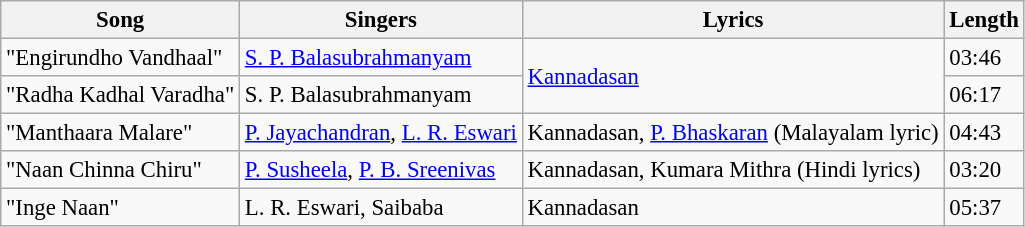<table class="wikitable" style="font-size:95%;">
<tr>
<th>Song</th>
<th>Singers</th>
<th>Lyrics</th>
<th>Length</th>
</tr>
<tr>
<td>"Engirundho Vandhaal"</td>
<td><a href='#'>S. P. Balasubrahmanyam</a></td>
<td rowspan=2><a href='#'>Kannadasan</a></td>
<td>03:46</td>
</tr>
<tr>
<td>"Radha Kadhal Varadha"</td>
<td>S. P. Balasubrahmanyam</td>
<td>06:17</td>
</tr>
<tr>
<td>"Manthaara Malare"</td>
<td><a href='#'>P. Jayachandran</a>, <a href='#'>L. R. Eswari</a></td>
<td>Kannadasan, <a href='#'>P. Bhaskaran</a> (Malayalam lyric)</td>
<td>04:43</td>
</tr>
<tr>
<td>"Naan Chinna Chiru"</td>
<td><a href='#'>P. Susheela</a>, <a href='#'>P. B. Sreenivas</a></td>
<td>Kannadasan, Kumara Mithra (Hindi lyrics)</td>
<td>03:20</td>
</tr>
<tr>
<td>"Inge Naan"</td>
<td>L. R. Eswari, Saibaba</td>
<td>Kannadasan</td>
<td>05:37</td>
</tr>
</table>
